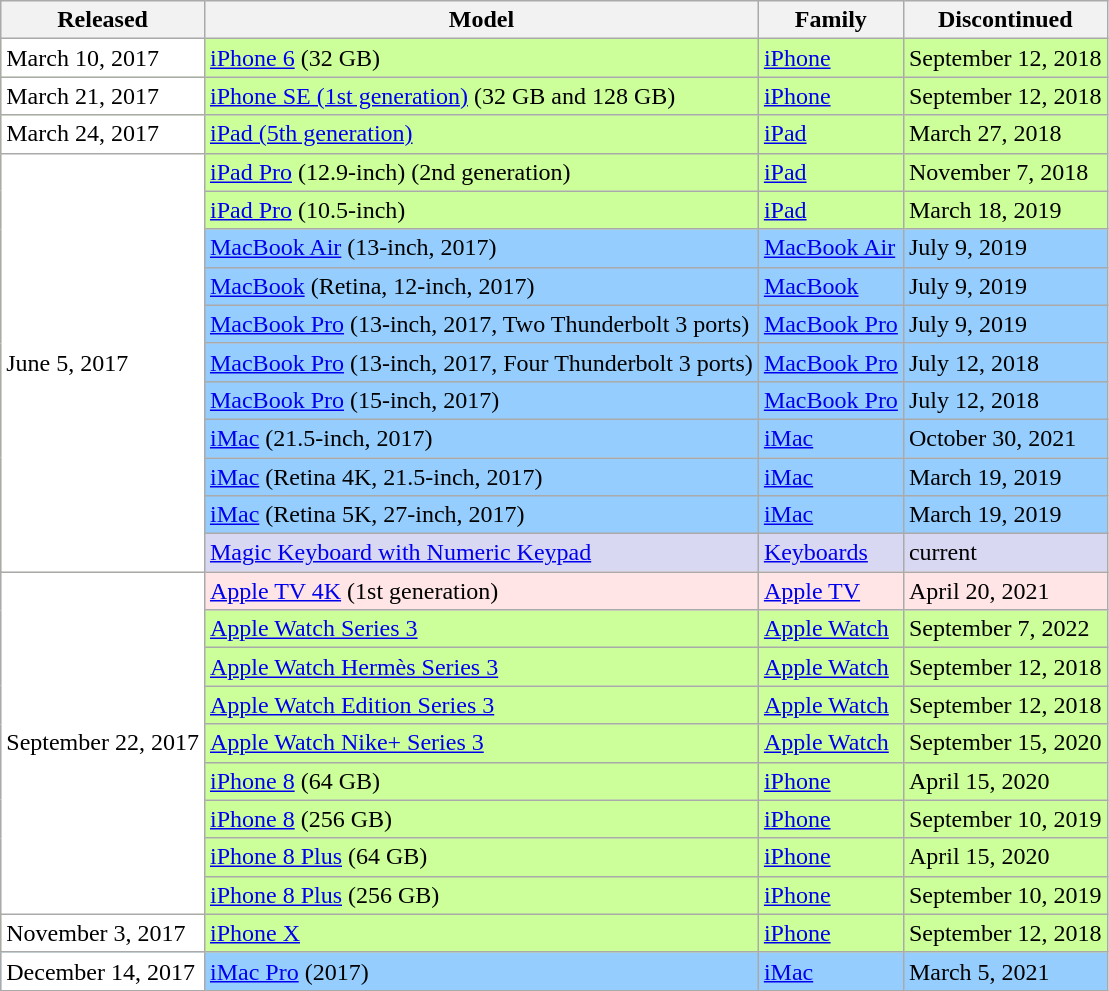<table class="wikitable sortable">
<tr>
<th>Released</th>
<th>Model</th>
<th>Family</th>
<th>Discontinued</th>
</tr>
<tr bgcolor=#CCFF99>
<td bgcolor=#FFF>March 10, 2017</td>
<td><a href='#'>iPhone 6</a> (32 GB)</td>
<td><a href='#'>iPhone</a></td>
<td>September 12, 2018</td>
</tr>
<tr bgcolor=#CCFF99>
<td bgcolor=#FFF>March 21, 2017</td>
<td><a href='#'>iPhone SE (1st generation)</a> (32 GB and 128 GB)</td>
<td><a href='#'>iPhone</a></td>
<td>September 12, 2018</td>
</tr>
<tr bgcolor=#CCFF99>
<td bgcolor=#FFF>March 24, 2017</td>
<td><a href='#'>iPad (5th generation)</a></td>
<td><a href='#'>iPad</a></td>
<td>March 27, 2018</td>
</tr>
<tr bgcolor=#CCFF99>
<td bgcolor=#FFF rowspan=11>June 5, 2017</td>
<td><a href='#'>iPad Pro</a> (12.9-inch) (2nd generation)</td>
<td><a href='#'>iPad</a></td>
<td>November 7, 2018</td>
</tr>
<tr bgcolor=#CCFF99>
<td><a href='#'>iPad Pro</a> (10.5-inch)</td>
<td><a href='#'>iPad</a></td>
<td>March 18, 2019</td>
</tr>
<tr bgcolor=#95CEFE>
<td><a href='#'>MacBook Air</a> (13-inch, 2017)</td>
<td><a href='#'>MacBook Air</a></td>
<td>July 9, 2019</td>
</tr>
<tr bgcolor=#95CEFE>
<td><a href='#'>MacBook</a> (Retina, 12-inch, 2017)</td>
<td><a href='#'>MacBook</a></td>
<td>July 9, 2019</td>
</tr>
<tr bgcolor=#95CEFE>
<td><a href='#'>MacBook Pro</a> (13-inch, 2017, Two Thunderbolt 3 ports)</td>
<td><a href='#'>MacBook Pro</a></td>
<td>July 9, 2019</td>
</tr>
<tr bgcolor=#95CEFE>
<td><a href='#'>MacBook Pro</a> (13-inch, 2017, Four Thunderbolt 3 ports)</td>
<td><a href='#'>MacBook Pro</a></td>
<td>July 12, 2018</td>
</tr>
<tr bgcolor=#95CEFE>
<td><a href='#'>MacBook Pro</a> (15-inch, 2017)</td>
<td><a href='#'>MacBook Pro</a></td>
<td>July 12, 2018</td>
</tr>
<tr bgcolor=#95CEFE>
<td><a href='#'>iMac</a> (21.5-inch, 2017)</td>
<td><a href='#'>iMac</a></td>
<td>October 30, 2021</td>
</tr>
<tr bgcolor=#95CEFE>
<td><a href='#'>iMac</a> (Retina 4K, 21.5-inch, 2017)</td>
<td><a href='#'>iMac</a></td>
<td>March 19, 2019</td>
</tr>
<tr bgcolor=#95CEFE>
<td><a href='#'>iMac</a> (Retina 5K, 27-inch, 2017)</td>
<td><a href='#'>iMac</a></td>
<td>March 19, 2019</td>
</tr>
<tr bgcolor=#D8D8F2>
<td><a href='#'>Magic Keyboard with Numeric Keypad</a></td>
<td><a href='#'>Keyboards</a></td>
<td>current</td>
</tr>
<tr bgcolor=#FFE5E5>
<td bgcolor=#FFF rowspan=9>September 22, 2017</td>
<td><a href='#'>Apple TV 4K</a> (1st generation)</td>
<td><a href='#'>Apple TV</a></td>
<td>April 20, 2021</td>
</tr>
<tr bgcolor=#CCFF99>
<td><a href='#'>Apple Watch Series 3</a></td>
<td><a href='#'>Apple Watch</a></td>
<td>September 7, 2022</td>
</tr>
<tr bgcolor=#CCFF99>
<td><a href='#'>Apple Watch Hermès Series 3</a></td>
<td><a href='#'>Apple Watch</a></td>
<td>September 12, 2018</td>
</tr>
<tr bgcolor=#CCFF99>
<td><a href='#'>Apple Watch Edition Series 3</a></td>
<td><a href='#'>Apple Watch</a></td>
<td>September 12, 2018</td>
</tr>
<tr bgcolor=#CCFF99>
<td><a href='#'>Apple Watch Nike+ Series 3</a></td>
<td><a href='#'>Apple Watch</a></td>
<td>September 15, 2020</td>
</tr>
<tr bgcolor=#CCFF99>
<td><a href='#'>iPhone 8</a> (64 GB)</td>
<td><a href='#'>iPhone</a></td>
<td>April 15, 2020</td>
</tr>
<tr bgcolor=#CCFF99>
<td><a href='#'>iPhone 8</a> (256 GB)</td>
<td><a href='#'>iPhone</a></td>
<td>September 10, 2019</td>
</tr>
<tr bgcolor=#CCFF99>
<td><a href='#'>iPhone 8 Plus</a> (64 GB)</td>
<td><a href='#'>iPhone</a></td>
<td>April 15, 2020</td>
</tr>
<tr bgcolor=#CCFF99>
<td><a href='#'>iPhone 8 Plus</a> (256 GB)</td>
<td><a href='#'>iPhone</a></td>
<td>September 10, 2019</td>
</tr>
<tr bgcolor=#CCFF99>
<td bgcolor=#FFF>November 3, 2017</td>
<td><a href='#'>iPhone X</a></td>
<td><a href='#'>iPhone</a></td>
<td>September 12, 2018</td>
</tr>
<tr bgcolor=#95CEFE>
<td bgcolor=#FFF>December 14, 2017</td>
<td><a href='#'>iMac Pro</a> (2017)</td>
<td><a href='#'>iMac</a></td>
<td>March 5, 2021</td>
</tr>
</table>
